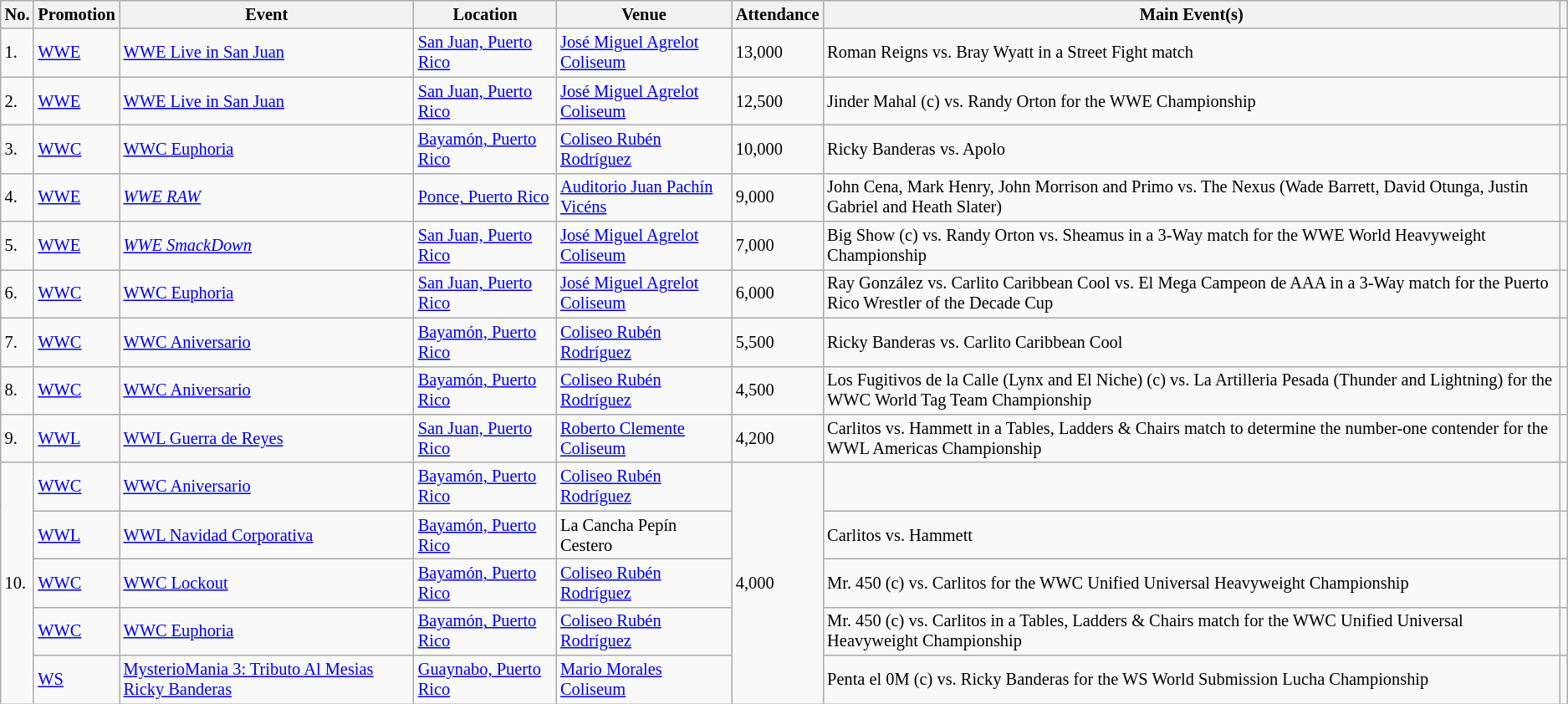<table class="wikitable sortable" style="font-size:85%;">
<tr>
<th>No.</th>
<th>Promotion</th>
<th>Event</th>
<th>Location</th>
<th>Venue</th>
<th>Attendance</th>
<th class=unsortable>Main Event(s)</th>
<th class=unsortable></th>
</tr>
<tr>
<td>1.</td>
<td><a href='#'>WWE</a></td>
<td><a href='#'>WWE Live in San Juan</a><br> </td>
<td><a href='#'>San Juan, Puerto Rico</a></td>
<td><a href='#'>José Miguel Agrelot Coliseum</a></td>
<td>13,000</td>
<td>Roman Reigns vs. Bray Wyatt in a Street Fight match</td>
<td></td>
</tr>
<tr>
<td>2.</td>
<td><a href='#'>WWE</a></td>
<td><a href='#'>WWE Live in San Juan</a><br> </td>
<td><a href='#'>San Juan, Puerto Rico</a></td>
<td><a href='#'>José Miguel Agrelot Coliseum</a></td>
<td>12,500</td>
<td>Jinder Mahal (c) vs. Randy Orton for the WWE Championship</td>
<td></td>
</tr>
<tr>
<td>3.</td>
<td><a href='#'>WWC</a></td>
<td><a href='#'>WWC Euphoria</a><br> </td>
<td><a href='#'>Bayamón, Puerto Rico</a></td>
<td><a href='#'>Coliseo Rubén Rodríguez</a></td>
<td>10,000</td>
<td>Ricky Banderas vs. Apolo</td>
<td></td>
</tr>
<tr>
<td>4.</td>
<td><a href='#'>WWE</a></td>
<td><em><a href='#'>WWE RAW</a></em><br> </td>
<td><a href='#'>Ponce, Puerto Rico</a></td>
<td><a href='#'>Auditorio Juan Pachín Vicéns</a></td>
<td>9,000</td>
<td>John Cena, Mark Henry, John Morrison and Primo vs. The Nexus (Wade Barrett, David Otunga, Justin Gabriel and Heath Slater)</td>
<td></td>
</tr>
<tr>
<td>5.</td>
<td><a href='#'>WWE</a></td>
<td><em><a href='#'>WWE SmackDown</a></em><br> </td>
<td><a href='#'>San Juan, Puerto Rico</a></td>
<td><a href='#'>José Miguel Agrelot Coliseum</a></td>
<td>7,000</td>
<td>Big Show (c) vs. Randy Orton vs. Sheamus in a 3-Way match for the WWE World Heavyweight Championship</td>
<td></td>
</tr>
<tr>
<td>6.</td>
<td><a href='#'>WWC</a></td>
<td><a href='#'>WWC Euphoria</a><br> </td>
<td><a href='#'>San Juan, Puerto Rico</a></td>
<td><a href='#'>José Miguel Agrelot Coliseum</a></td>
<td>6,000</td>
<td>Ray González vs. Carlito Caribbean Cool vs. El Mega Campeon de AAA in a 3-Way match for the Puerto Rico Wrestler of the Decade Cup</td>
<td></td>
</tr>
<tr>
<td>7.</td>
<td><a href='#'>WWC</a></td>
<td><a href='#'>WWC Aniversario</a><br> </td>
<td><a href='#'>Bayamón, Puerto Rico</a></td>
<td><a href='#'>Coliseo Rubén Rodríguez</a></td>
<td>5,500</td>
<td>Ricky Banderas vs. Carlito Caribbean Cool</td>
<td></td>
</tr>
<tr>
<td>8.</td>
<td><a href='#'>WWC</a></td>
<td><a href='#'>WWC Aniversario</a><br> </td>
<td><a href='#'>Bayamón, Puerto Rico</a></td>
<td><a href='#'>Coliseo Rubén Rodríguez</a></td>
<td>4,500</td>
<td>Los Fugitivos de la Calle (Lynx and El Niche) (c) vs. La Artilleria Pesada (Thunder and Lightning) for the WWC World Tag Team Championship</td>
<td></td>
</tr>
<tr>
<td>9.</td>
<td><a href='#'>WWL</a></td>
<td><a href='#'>WWL Guerra de Reyes</a><br> </td>
<td><a href='#'>San Juan, Puerto Rico</a></td>
<td><a href='#'>Roberto Clemente Coliseum</a></td>
<td>4,200</td>
<td>Carlitos vs. Hammett in a Tables, Ladders & Chairs match to determine the number-one contender for the WWL Americas Championship</td>
<td></td>
</tr>
<tr>
<td rowspan=5>10.</td>
<td><a href='#'>WWC</a></td>
<td><a href='#'>WWC Aniversario</a><br> </td>
<td><a href='#'>Bayamón, Puerto Rico</a></td>
<td><a href='#'>Coliseo Rubén Rodríguez</a></td>
<td rowspan=5>4,000</td>
<td></td>
<td></td>
</tr>
<tr>
<td><a href='#'>WWL</a></td>
<td><a href='#'>WWL Navidad Corporativa</a><br> </td>
<td><a href='#'>Bayamón, Puerto Rico</a></td>
<td>La Cancha Pepín Cestero</td>
<td>Carlitos vs. Hammett</td>
<td></td>
</tr>
<tr>
<td><a href='#'>WWC</a></td>
<td><a href='#'>WWC Lockout</a><br> </td>
<td><a href='#'>Bayamón, Puerto Rico</a></td>
<td><a href='#'>Coliseo Rubén Rodríguez</a></td>
<td>Mr. 450 (c) vs. Carlitos for the WWC Unified Universal Heavyweight Championship</td>
<td></td>
</tr>
<tr>
<td><a href='#'>WWC</a></td>
<td><a href='#'>WWC Euphoria</a><br> </td>
<td><a href='#'>Bayamón, Puerto Rico</a></td>
<td><a href='#'>Coliseo Rubén Rodríguez</a></td>
<td>Mr. 450 (c) vs. Carlitos in a Tables, Ladders & Chairs match for the WWC Unified Universal Heavyweight Championship</td>
<td></td>
</tr>
<tr>
<td><a href='#'>WS</a></td>
<td><a href='#'>MysterioMania 3: Tributo Al Mesias Ricky Banderas</a><br> </td>
<td><a href='#'>Guaynabo, Puerto Rico</a></td>
<td><a href='#'>Mario Morales Coliseum</a></td>
<td>Penta el 0M (c) vs. Ricky Banderas for the WS World Submission Lucha Championship</td>
<td></td>
</tr>
</table>
